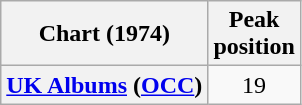<table class="wikitable plainrowheaders">
<tr>
<th scope="col">Chart (1974)</th>
<th scope="col">Peak<br>position</th>
</tr>
<tr>
<th scope="row"><a href='#'>UK Albums</a> (<a href='#'>OCC</a>)</th>
<td align="center">19</td>
</tr>
</table>
